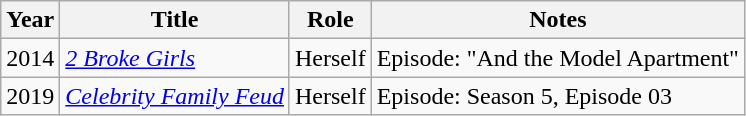<table class="wikitable sortable">
<tr>
<th>Year</th>
<th>Title</th>
<th>Role</th>
<th class="unsortable">Notes</th>
</tr>
<tr>
<td>2014</td>
<td><em><a href='#'>2 Broke Girls</a></em></td>
<td>Herself</td>
<td>Episode: "And the Model Apartment"</td>
</tr>
<tr>
<td>2019</td>
<td><em><a href='#'>Celebrity Family Feud</a></em></td>
<td>Herself</td>
<td>Episode: Season 5, Episode 03</td>
</tr>
</table>
